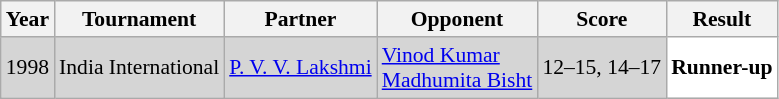<table class="sortable wikitable" style="font-size:90%;">
<tr>
<th>Year</th>
<th>Tournament</th>
<th>Partner</th>
<th>Opponent</th>
<th>Score</th>
<th>Result</th>
</tr>
<tr style="background:#D5D5D5">
<td align="center">1998</td>
<td align="left">India International</td>
<td align="left"> <a href='#'>P. V. V. Lakshmi</a></td>
<td align="left"> <a href='#'>Vinod Kumar</a> <br>  <a href='#'>Madhumita Bisht</a></td>
<td align="left">12–15, 14–17</td>
<td style="text-align:left; background:white"> <strong>Runner-up</strong></td>
</tr>
</table>
